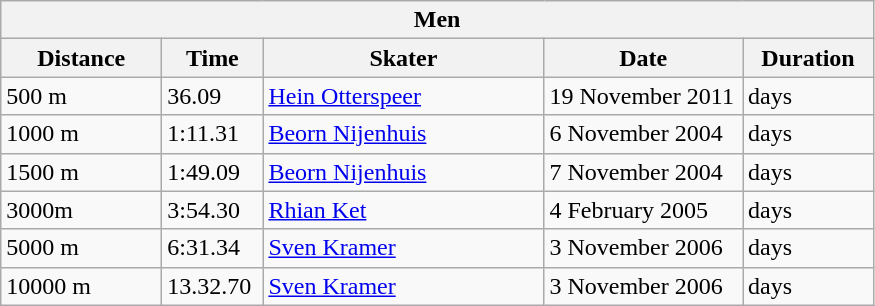<table class="wikitable">
<tr>
<th colspan="5">Men</th>
</tr>
<tr>
<th style="width:100px">Distance</th>
<th style="width:60px">Time</th>
<th style="width:180px">Skater</th>
<th style="width:125px">Date</th>
<th style="width:80px">Duration</th>
</tr>
<tr>
<td>500 m</td>
<td>36.09</td>
<td><a href='#'>Hein Otterspeer</a></td>
<td>19 November 2011</td>
<td> days</td>
</tr>
<tr>
<td>1000 m</td>
<td>1:11.31</td>
<td><a href='#'>Beorn Nijenhuis</a></td>
<td>6 November 2004</td>
<td> days</td>
</tr>
<tr>
<td>1500 m</td>
<td>1:49.09</td>
<td><a href='#'>Beorn Nijenhuis</a></td>
<td>7 November 2004</td>
<td> days</td>
</tr>
<tr>
<td>3000m</td>
<td>3:54.30</td>
<td><a href='#'>Rhian Ket</a></td>
<td>4 February 2005</td>
<td> days</td>
</tr>
<tr>
<td>5000 m</td>
<td>6:31.34</td>
<td><a href='#'>Sven Kramer</a></td>
<td>3 November 2006</td>
<td> days</td>
</tr>
<tr>
<td>10000 m</td>
<td>13.32.70</td>
<td><a href='#'>Sven Kramer</a></td>
<td>3 November 2006</td>
<td> days</td>
</tr>
</table>
